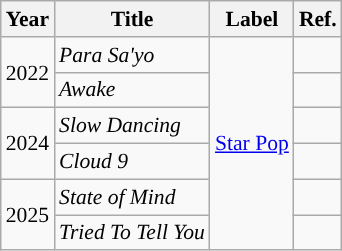<table class="wikitable" style="font-size:90%">
<tr>
<th>Year</th>
<th>Title</th>
<th>Label</th>
<th>Ref.</th>
</tr>
<tr>
<td rowspan="2">2022</td>
<td><em>Para Sa'yo</em></td>
<td rowspan="6" align="center"><a href='#'>Star Pop</a></td>
<td align="center"></td>
</tr>
<tr>
<td><em>Awake</em></td>
<td align="center"></td>
</tr>
<tr>
<td rowspan=2>2024</td>
<td><em>Slow Dancing</em></td>
<td align="center"></td>
</tr>
<tr>
<td><em>Cloud 9</em></td>
<td align="center"></td>
</tr>
<tr>
<td rowspan=2>2025</td>
<td><em>State of Mind</em></td>
<td align="center"></td>
</tr>
<tr>
<td><em>Tried To Tell You</em></td>
<td align="center"></td>
</tr>
</table>
